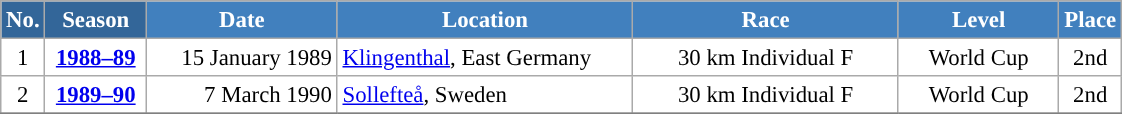<table class="wikitable sortable" style="font-size:95%; text-align:center; border:grey solid 1px; border-collapse:collapse; background:#ffffff;">
<tr style="background:#efefef;">
<th style="background-color:#369; color:white;">No.</th>
<th style="background-color:#369; color:white;">Season</th>
<th style="background-color:#4180be; color:white; width:120px;">Date</th>
<th style="background-color:#4180be; color:white; width:190px;">Location</th>
<th style="background-color:#4180be; color:white; width:170px;">Race</th>
<th style="background-color:#4180be; color:white; width:100px;">Level</th>
<th style="background-color:#4180be; color:white;">Place</th>
</tr>
<tr>
<td align=center>1</td>
<td rowspan=1 align=center><strong> <a href='#'>1988–89</a> </strong></td>
<td align=right>15 January 1989</td>
<td align=left> <a href='#'>Klingenthal</a>, East Germany</td>
<td>30 km Individual F</td>
<td>World Cup</td>
<td>2nd</td>
</tr>
<tr>
<td align=center>2</td>
<td rowspan=1 align=center><strong> <a href='#'>1989–90</a> </strong></td>
<td align=right>7 March 1990</td>
<td align=left> <a href='#'>Sollefteå</a>, Sweden</td>
<td>30 km Individual F</td>
<td>World Cup</td>
<td>2nd</td>
</tr>
<tr>
</tr>
</table>
